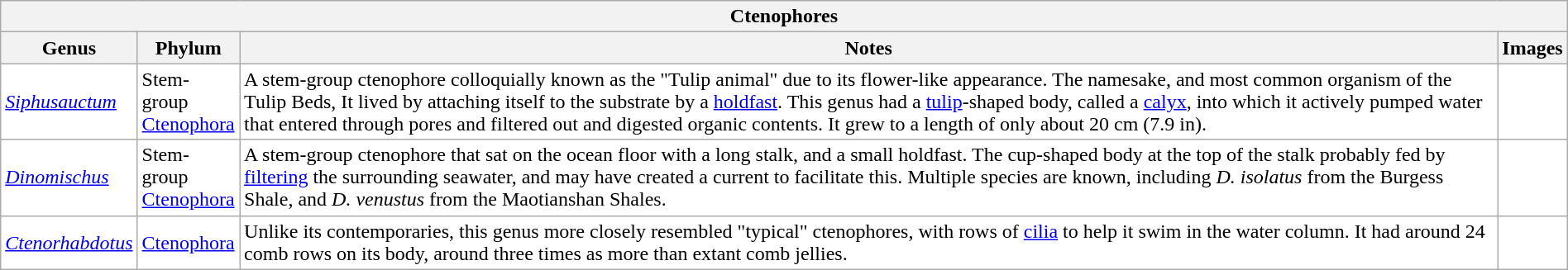<table class="wikitable sortable" style="background:white; width:100%;">
<tr>
<th colspan="5" align="center">Ctenophores</th>
</tr>
<tr>
<th>Genus</th>
<th>Phylum</th>
<th>Notes</th>
<th>Images</th>
</tr>
<tr>
<td><em><a href='#'>Siphusauctum</a></em></td>
<td>Stem-group<br><a href='#'>Ctenophora</a></td>
<td>A stem-group ctenophore colloquially known as the "Tulip animal" due to its flower-like appearance. The namesake, and most common organism of the Tulip Beds, It lived by attaching itself to the substrate by a <a href='#'>holdfast</a>. This genus had a <a href='#'>tulip</a>-shaped body, called a <a href='#'>calyx</a>, into which it actively pumped water that entered through pores and filtered out and digested organic contents. It grew to a length of only about 20 cm (7.9 in).</td>
<td></td>
</tr>
<tr>
<td><em><a href='#'>Dinomischus</a></em></td>
<td>Stem-group<br><a href='#'>Ctenophora</a></td>
<td>A stem-group ctenophore that sat on the ocean floor with a long stalk, and a small holdfast. The cup-shaped body at the top of the stalk probably fed by <a href='#'>filtering</a> the surrounding seawater, and may have created a current to facilitate this. Multiple species are known, including <em>D. isolatus</em> from the Burgess Shale, and <em>D. venustus</em> from the Maotianshan Shales.</td>
<td></td>
</tr>
<tr>
<td><em><a href='#'>Ctenorhabdotus</a></em></td>
<td><a href='#'>Ctenophora</a></td>
<td>Unlike its contemporaries, this genus more closely resembled "typical" ctenophores, with rows of <a href='#'>cilia</a> to help it swim in the water column. It had around 24 comb rows on its body, around three times as more than extant comb jellies.</td>
<td></td>
</tr>
</table>
